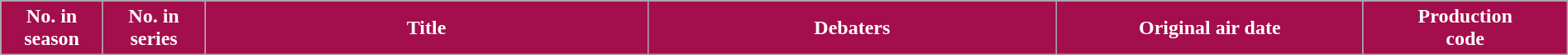<table class="wikitable plainrowheaders" width="100%">
<tr style="color:white">
<th style="background:#A40E4C; width:6%;">No. in<br>season</th>
<th style="background:#A40E4C; width:6%;">No. in<br>series</th>
<th style="background:#A40E4C; width:26%;">Title</th>
<th style="background:#A40E4C; width:24%;">Debaters</th>
<th style="background:#A40E4C; width:18%;">Original air date</th>
<th style="background:#A40E4C; width:12%;">Production<br>code<br>





















</th>
</tr>
</table>
